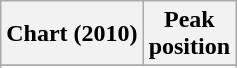<table class="wikitable sortable plainrowheaders" style="text-align:center">
<tr>
<th scope="col">Chart (2010)</th>
<th scope="col">Peak<br> position</th>
</tr>
<tr>
</tr>
<tr>
</tr>
</table>
